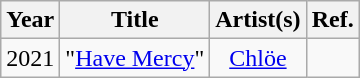<table class="wikitable plainrowheaders" style="text-align:center;">
<tr>
<th scope="col">Year</th>
<th scope="col">Title</th>
<th scope="col">Artist(s)</th>
<th scope="col">Ref.</th>
</tr>
<tr>
<td>2021</td>
<td>"<a href='#'>Have Mercy</a>"</td>
<td><a href='#'>Chlöe</a></td>
<td></td>
</tr>
</table>
